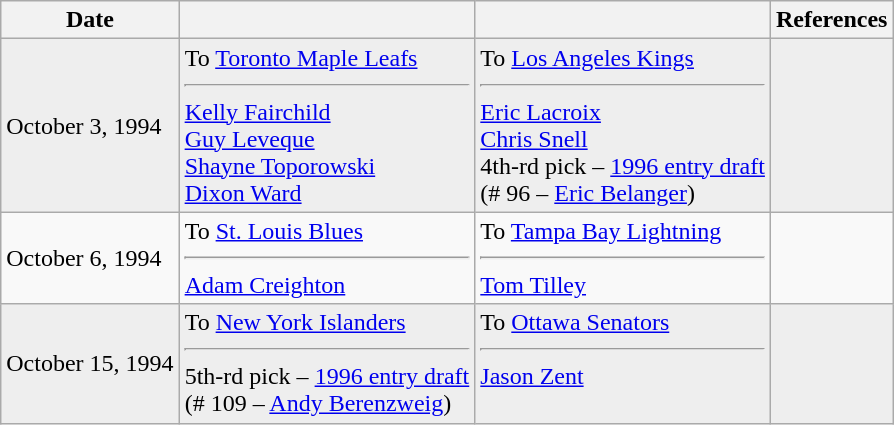<table class="wikitable">
<tr>
<th>Date</th>
<th></th>
<th></th>
<th>References</th>
</tr>
<tr bgcolor="#eeeeee">
<td>October 3, 1994</td>
<td valign="top">To <a href='#'>Toronto Maple Leafs</a><hr><a href='#'>Kelly Fairchild</a><br><a href='#'>Guy Leveque</a><br><a href='#'>Shayne Toporowski</a><br><a href='#'>Dixon Ward</a></td>
<td valign="top">To <a href='#'>Los Angeles Kings</a><hr><a href='#'>Eric Lacroix</a><br><a href='#'>Chris Snell</a><br>4th-rd pick – <a href='#'>1996 entry draft</a><br>(# 96 – <a href='#'>Eric Belanger</a>)</td>
<td></td>
</tr>
<tr>
<td>October 6, 1994</td>
<td valign="top">To <a href='#'>St. Louis Blues</a><hr><a href='#'>Adam Creighton</a></td>
<td valign="top">To <a href='#'>Tampa Bay Lightning</a><hr><a href='#'>Tom Tilley</a></td>
<td></td>
</tr>
<tr bgcolor="#eeeeee">
<td>October 15, 1994</td>
<td valign="top">To <a href='#'>New York Islanders</a><hr>5th-rd pick – <a href='#'>1996 entry draft</a><br>(# 109 – <a href='#'>Andy Berenzweig</a>)</td>
<td valign="top">To <a href='#'>Ottawa Senators</a><hr><a href='#'>Jason Zent</a></td>
<td></td>
</tr>
</table>
